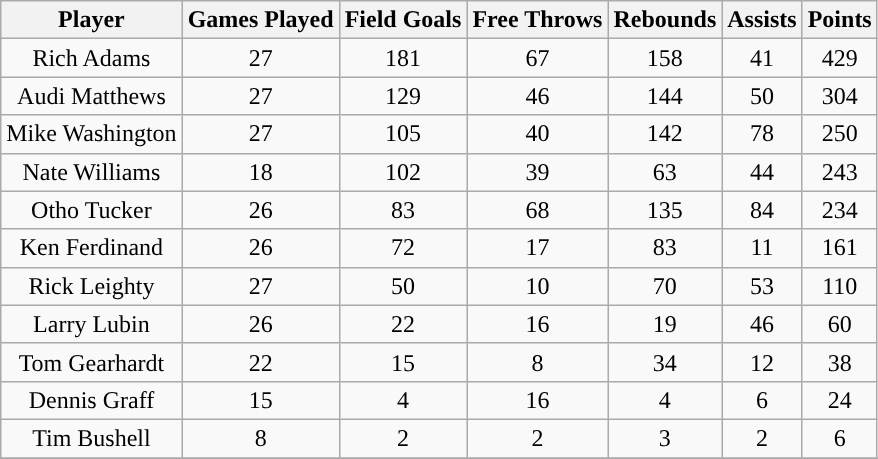<table class="wikitable sortable">
<tr>
<th>Player</th>
<th>Games Played</th>
<th>Field Goals</th>
<th>Free Throws</th>
<th>Rebounds</th>
<th>Assists</th>
<th>Points</th>
</tr>
<tr align="center" bgcolor="">
<td>Rich Adams</td>
<td>27</td>
<td>181</td>
<td>67</td>
<td>158</td>
<td>41</td>
<td>429</td>
</tr>
<tr align="center" bgcolor="">
<td>Audi Matthews</td>
<td>27</td>
<td>129</td>
<td>46</td>
<td>144</td>
<td>50</td>
<td>304</td>
</tr>
<tr align="center" bgcolor="">
<td>Mike Washington</td>
<td>27</td>
<td>105</td>
<td>40</td>
<td>142</td>
<td>78</td>
<td>250</td>
</tr>
<tr align="center" bgcolor="">
<td>Nate Williams</td>
<td>18</td>
<td>102</td>
<td>39</td>
<td>63</td>
<td>44</td>
<td>243</td>
</tr>
<tr align="center" bgcolor="">
<td>Otho Tucker</td>
<td>26</td>
<td>83</td>
<td>68</td>
<td>135</td>
<td>84</td>
<td>234</td>
</tr>
<tr align="center" bgcolor="">
<td>Ken Ferdinand</td>
<td>26</td>
<td>72</td>
<td>17</td>
<td>83</td>
<td>11</td>
<td>161</td>
</tr>
<tr align="center" bgcolor="">
<td>Rick Leighty</td>
<td>27</td>
<td>50</td>
<td>10</td>
<td>70</td>
<td>53</td>
<td>110</td>
</tr>
<tr align="center" bgcolor="">
<td>Larry Lubin</td>
<td>26</td>
<td>22</td>
<td>16</td>
<td>19</td>
<td>46</td>
<td>60</td>
</tr>
<tr align="center" bgcolor="">
<td>Tom Gearhardt</td>
<td>22</td>
<td>15</td>
<td>8</td>
<td>34</td>
<td>12</td>
<td>38</td>
</tr>
<tr align="center" bgcolor="">
<td>Dennis Graff</td>
<td>15</td>
<td>4</td>
<td>16</td>
<td>4</td>
<td>6</td>
<td>24</td>
</tr>
<tr align="center" bgcolor="">
<td>Tim Bushell</td>
<td>8</td>
<td>2</td>
<td>2</td>
<td>3</td>
<td>2</td>
<td>6</td>
</tr>
<tr align="center" bgcolor="">
</tr>
</table>
